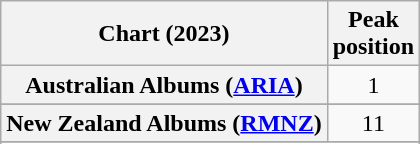<table class="wikitable sortable plainrowheaders" style="text-align:center">
<tr>
<th scope="col">Chart (2023)</th>
<th scope="col">Peak<br>position</th>
</tr>
<tr>
<th scope="row">Australian Albums (<a href='#'>ARIA</a>)</th>
<td>1</td>
</tr>
<tr>
</tr>
<tr>
</tr>
<tr>
<th scope="row">New Zealand Albums (<a href='#'>RMNZ</a>)</th>
<td>11</td>
</tr>
<tr>
</tr>
<tr>
</tr>
</table>
